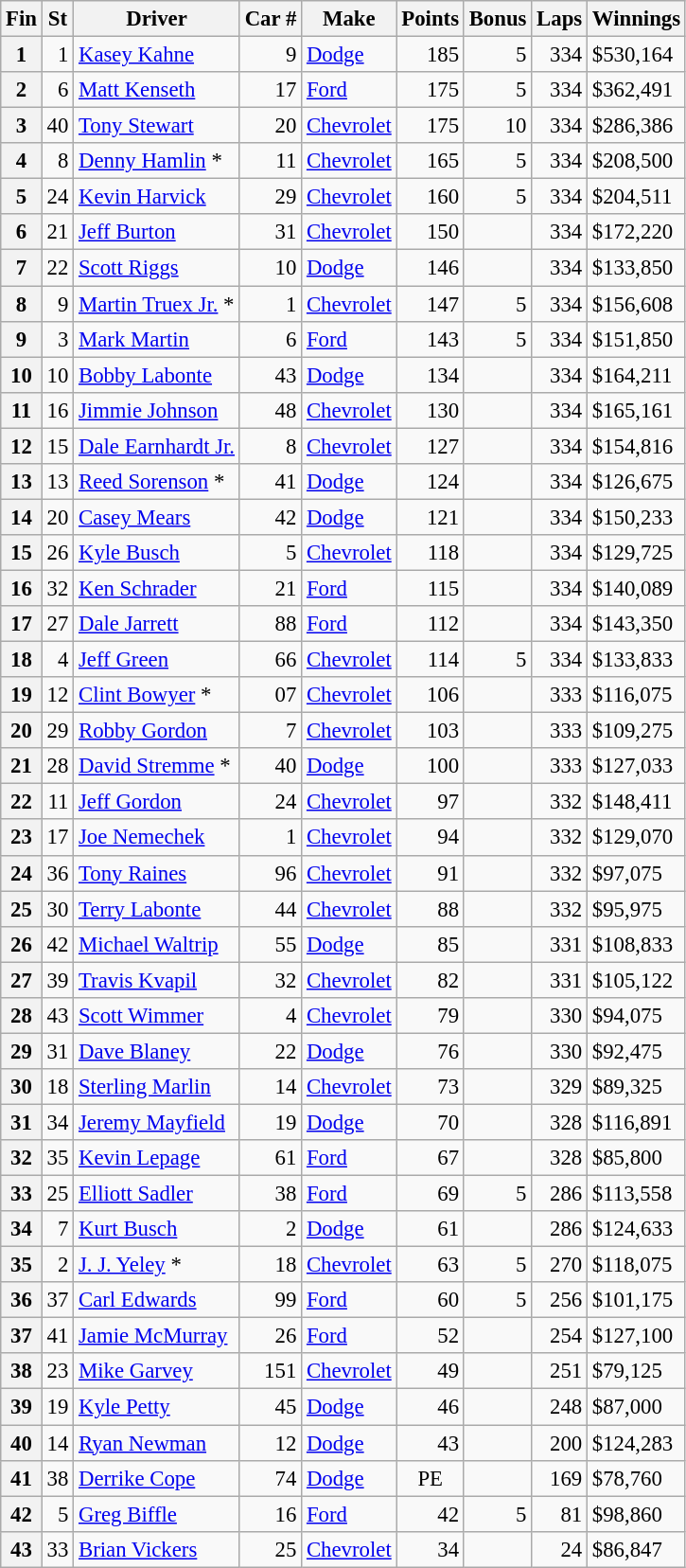<table class="wikitable" style="font-size: 95%;" cellspacing="0" cellpadding="0" border="0">
<tr>
<th>Fin</th>
<th>St</th>
<th>Driver</th>
<th>Car #</th>
<th>Make</th>
<th>Points</th>
<th>Bonus</th>
<th>Laps</th>
<th>Winnings</th>
</tr>
<tr>
<th>1</th>
<td align="right">1</td>
<td><a href='#'>Kasey Kahne</a></td>
<td align="right">9</td>
<td><a href='#'>Dodge</a></td>
<td align="right">185</td>
<td align="right">5</td>
<td align="right">334</td>
<td>$530,164</td>
</tr>
<tr>
<th>2</th>
<td align="right">6</td>
<td><a href='#'>Matt Kenseth</a></td>
<td align="right">17</td>
<td><a href='#'>Ford</a></td>
<td align="right">175</td>
<td align="right">5</td>
<td align="right">334</td>
<td>$362,491</td>
</tr>
<tr>
<th>3</th>
<td align="right">40</td>
<td><a href='#'>Tony Stewart</a></td>
<td align="right">20</td>
<td><a href='#'>Chevrolet</a></td>
<td align="right">175</td>
<td align="right">10</td>
<td align="right">334</td>
<td>$286,386</td>
</tr>
<tr>
<th>4</th>
<td align="right">8</td>
<td><a href='#'>Denny Hamlin</a> *</td>
<td align="right">11</td>
<td><a href='#'>Chevrolet</a></td>
<td align="right">165</td>
<td align="right">5</td>
<td align="right">334</td>
<td>$208,500</td>
</tr>
<tr>
<th>5</th>
<td align="right">24</td>
<td><a href='#'>Kevin Harvick</a></td>
<td align="right">29</td>
<td><a href='#'>Chevrolet</a></td>
<td align="right">160</td>
<td align="right">5</td>
<td align="right">334</td>
<td>$204,511</td>
</tr>
<tr>
<th>6</th>
<td align="right">21</td>
<td><a href='#'>Jeff Burton</a></td>
<td align="right">31</td>
<td><a href='#'>Chevrolet</a></td>
<td align="right">150</td>
<td></td>
<td align="right">334</td>
<td>$172,220</td>
</tr>
<tr>
<th>7</th>
<td align="right">22</td>
<td><a href='#'>Scott Riggs</a></td>
<td align="right">10</td>
<td><a href='#'>Dodge</a></td>
<td align="right">146</td>
<td></td>
<td align="right">334</td>
<td>$133,850</td>
</tr>
<tr>
<th>8</th>
<td align="right">9</td>
<td><a href='#'>Martin Truex Jr.</a> *</td>
<td align="right">1</td>
<td><a href='#'>Chevrolet</a></td>
<td align="right">147</td>
<td align="right">5</td>
<td align="right">334</td>
<td>$156,608</td>
</tr>
<tr>
<th>9</th>
<td align="right">3</td>
<td><a href='#'>Mark Martin</a></td>
<td align="right">6</td>
<td><a href='#'>Ford</a></td>
<td align="right">143</td>
<td align="right">5</td>
<td align="right">334</td>
<td>$151,850</td>
</tr>
<tr>
<th>10</th>
<td align="right">10</td>
<td><a href='#'>Bobby Labonte</a></td>
<td align="right">43</td>
<td><a href='#'>Dodge</a></td>
<td align="right">134</td>
<td></td>
<td align="right">334</td>
<td>$164,211</td>
</tr>
<tr>
<th>11</th>
<td align="right">16</td>
<td><a href='#'>Jimmie Johnson</a></td>
<td align="right">48</td>
<td><a href='#'>Chevrolet</a></td>
<td align="right">130</td>
<td></td>
<td align="right">334</td>
<td>$165,161</td>
</tr>
<tr>
<th>12</th>
<td align="right">15</td>
<td><a href='#'>Dale Earnhardt Jr.</a></td>
<td align="right">8</td>
<td><a href='#'>Chevrolet</a></td>
<td align="right">127</td>
<td></td>
<td align="right">334</td>
<td>$154,816</td>
</tr>
<tr>
<th>13</th>
<td align="right">13</td>
<td><a href='#'>Reed Sorenson</a> *</td>
<td align="right">41</td>
<td><a href='#'>Dodge</a></td>
<td align="right">124</td>
<td></td>
<td align="right">334</td>
<td>$126,675</td>
</tr>
<tr>
<th>14</th>
<td align="right">20</td>
<td><a href='#'>Casey Mears</a></td>
<td align="right">42</td>
<td><a href='#'>Dodge</a></td>
<td align="right">121</td>
<td></td>
<td align="right">334</td>
<td>$150,233</td>
</tr>
<tr>
<th>15</th>
<td align="right">26</td>
<td><a href='#'>Kyle Busch</a></td>
<td align="right">5</td>
<td><a href='#'>Chevrolet</a></td>
<td align="right">118</td>
<td></td>
<td align="right">334</td>
<td>$129,725</td>
</tr>
<tr>
<th>16</th>
<td align="right">32</td>
<td><a href='#'>Ken Schrader</a></td>
<td align="right">21</td>
<td><a href='#'>Ford</a></td>
<td align="right">115</td>
<td></td>
<td align="right">334</td>
<td>$140,089</td>
</tr>
<tr>
<th>17</th>
<td align="right">27</td>
<td><a href='#'>Dale Jarrett</a></td>
<td align="right">88</td>
<td><a href='#'>Ford</a></td>
<td align="right">112</td>
<td></td>
<td align="right">334</td>
<td>$143,350</td>
</tr>
<tr>
<th>18</th>
<td align="right">4</td>
<td><a href='#'>Jeff Green</a></td>
<td align="right">66</td>
<td><a href='#'>Chevrolet</a></td>
<td align="right">114</td>
<td align="right">5</td>
<td align="right">334</td>
<td>$133,833</td>
</tr>
<tr>
<th>19</th>
<td align="right">12</td>
<td><a href='#'>Clint Bowyer</a> *</td>
<td align="right">07</td>
<td><a href='#'>Chevrolet</a></td>
<td align="right">106</td>
<td></td>
<td align="right">333</td>
<td>$116,075</td>
</tr>
<tr>
<th>20</th>
<td align="right">29</td>
<td><a href='#'>Robby Gordon</a></td>
<td align="right">7</td>
<td><a href='#'>Chevrolet</a></td>
<td align="right">103</td>
<td></td>
<td align="right">333</td>
<td>$109,275</td>
</tr>
<tr>
<th>21</th>
<td align="right">28</td>
<td><a href='#'>David Stremme</a> *</td>
<td align="right">40</td>
<td><a href='#'>Dodge</a></td>
<td align="right">100</td>
<td></td>
<td align="right">333</td>
<td>$127,033</td>
</tr>
<tr>
<th>22</th>
<td align="right">11</td>
<td><a href='#'>Jeff Gordon</a></td>
<td align="right">24</td>
<td><a href='#'>Chevrolet</a></td>
<td align="right">97</td>
<td></td>
<td align="right">332</td>
<td>$148,411</td>
</tr>
<tr>
<th>23</th>
<td align="right">17</td>
<td><a href='#'>Joe Nemechek</a></td>
<td align="right">1</td>
<td><a href='#'>Chevrolet</a></td>
<td align="right">94</td>
<td></td>
<td align="right">332</td>
<td>$129,070</td>
</tr>
<tr>
<th>24</th>
<td align="right">36</td>
<td><a href='#'>Tony Raines</a></td>
<td align="right">96</td>
<td><a href='#'>Chevrolet</a></td>
<td align="right">91</td>
<td></td>
<td align="right">332</td>
<td>$97,075</td>
</tr>
<tr>
<th>25</th>
<td align="right">30</td>
<td><a href='#'>Terry Labonte</a></td>
<td align="right">44</td>
<td><a href='#'>Chevrolet</a></td>
<td align="right">88</td>
<td></td>
<td align="right">332</td>
<td>$95,975</td>
</tr>
<tr>
<th>26</th>
<td align="right">42</td>
<td><a href='#'>Michael Waltrip</a></td>
<td align="right">55</td>
<td><a href='#'>Dodge</a></td>
<td align="right">85</td>
<td></td>
<td align="right">331</td>
<td>$108,833</td>
</tr>
<tr>
<th>27</th>
<td align="right">39</td>
<td><a href='#'>Travis Kvapil</a></td>
<td align="right">32</td>
<td><a href='#'>Chevrolet</a></td>
<td align="right">82</td>
<td></td>
<td align="right">331</td>
<td>$105,122</td>
</tr>
<tr>
<th>28</th>
<td align="right">43</td>
<td><a href='#'>Scott Wimmer</a></td>
<td align="right">4</td>
<td><a href='#'>Chevrolet</a></td>
<td align="right">79</td>
<td></td>
<td align="right">330</td>
<td>$94,075</td>
</tr>
<tr>
<th>29</th>
<td align="right">31</td>
<td><a href='#'>Dave Blaney</a></td>
<td align="right">22</td>
<td><a href='#'>Dodge</a></td>
<td align="right">76</td>
<td></td>
<td align="right">330</td>
<td>$92,475</td>
</tr>
<tr>
<th>30</th>
<td align="right">18</td>
<td><a href='#'>Sterling Marlin</a></td>
<td align="right">14</td>
<td><a href='#'>Chevrolet</a></td>
<td align="right">73</td>
<td></td>
<td align="right">329</td>
<td>$89,325</td>
</tr>
<tr>
<th>31</th>
<td align="right">34</td>
<td><a href='#'>Jeremy Mayfield</a></td>
<td align="right">19</td>
<td><a href='#'>Dodge</a></td>
<td align="right">70</td>
<td></td>
<td align="right">328</td>
<td>$116,891</td>
</tr>
<tr>
<th>32</th>
<td align="right">35</td>
<td><a href='#'>Kevin Lepage</a></td>
<td align="right">61</td>
<td><a href='#'>Ford</a></td>
<td align="right">67</td>
<td></td>
<td align="right">328</td>
<td>$85,800</td>
</tr>
<tr>
<th>33</th>
<td align="right">25</td>
<td><a href='#'>Elliott Sadler</a></td>
<td align="right">38</td>
<td><a href='#'>Ford</a></td>
<td align="right">69</td>
<td align="right">5</td>
<td align="right">286</td>
<td>$113,558</td>
</tr>
<tr>
<th>34</th>
<td align="right">7</td>
<td><a href='#'>Kurt Busch</a></td>
<td align="right">2</td>
<td><a href='#'>Dodge</a></td>
<td align="right">61</td>
<td></td>
<td align="right">286</td>
<td>$124,633</td>
</tr>
<tr>
<th>35</th>
<td align="right">2</td>
<td><a href='#'>J. J. Yeley</a> *</td>
<td align="right">18</td>
<td><a href='#'>Chevrolet</a></td>
<td align="right">63</td>
<td align="right">5</td>
<td align="right">270</td>
<td>$118,075</td>
</tr>
<tr>
<th>36</th>
<td align="right">37</td>
<td><a href='#'>Carl Edwards</a></td>
<td align="right">99</td>
<td><a href='#'>Ford</a></td>
<td align="right">60</td>
<td align="right">5</td>
<td align="right">256</td>
<td>$101,175</td>
</tr>
<tr>
<th>37</th>
<td align="right">41</td>
<td><a href='#'>Jamie McMurray</a></td>
<td align="right">26</td>
<td><a href='#'>Ford</a></td>
<td align="right">52</td>
<td></td>
<td align="right">254</td>
<td>$127,100</td>
</tr>
<tr>
<th>38</th>
<td align="right">23</td>
<td><a href='#'>Mike Garvey</a></td>
<td align="right">151</td>
<td><a href='#'>Chevrolet</a></td>
<td align="right">49</td>
<td></td>
<td align="right">251</td>
<td>$79,125</td>
</tr>
<tr>
<th>39</th>
<td align="right">19</td>
<td><a href='#'>Kyle Petty</a></td>
<td align="right">45</td>
<td><a href='#'>Dodge</a></td>
<td align="right">46</td>
<td></td>
<td align="right">248</td>
<td>$87,000</td>
</tr>
<tr>
<th>40</th>
<td align="right">14</td>
<td><a href='#'>Ryan Newman</a></td>
<td align="right">12</td>
<td><a href='#'>Dodge</a></td>
<td align="right">43</td>
<td></td>
<td align="right">200</td>
<td>$124,283</td>
</tr>
<tr>
<th>41</th>
<td align="right">38</td>
<td><a href='#'>Derrike Cope</a></td>
<td align="right">74</td>
<td><a href='#'>Dodge</a></td>
<td align="center">PE</td>
<td></td>
<td align="right">169</td>
<td>$78,760</td>
</tr>
<tr>
<th>42</th>
<td align="right">5</td>
<td><a href='#'>Greg Biffle</a></td>
<td align="right">16</td>
<td><a href='#'>Ford</a></td>
<td align="right">42</td>
<td align="right">5</td>
<td align="right">81</td>
<td>$98,860</td>
</tr>
<tr>
<th>43</th>
<td align="right">33</td>
<td><a href='#'>Brian Vickers</a></td>
<td align="right">25</td>
<td><a href='#'>Chevrolet</a></td>
<td align="right">34</td>
<td></td>
<td align="right">24</td>
<td>$86,847</td>
</tr>
</table>
